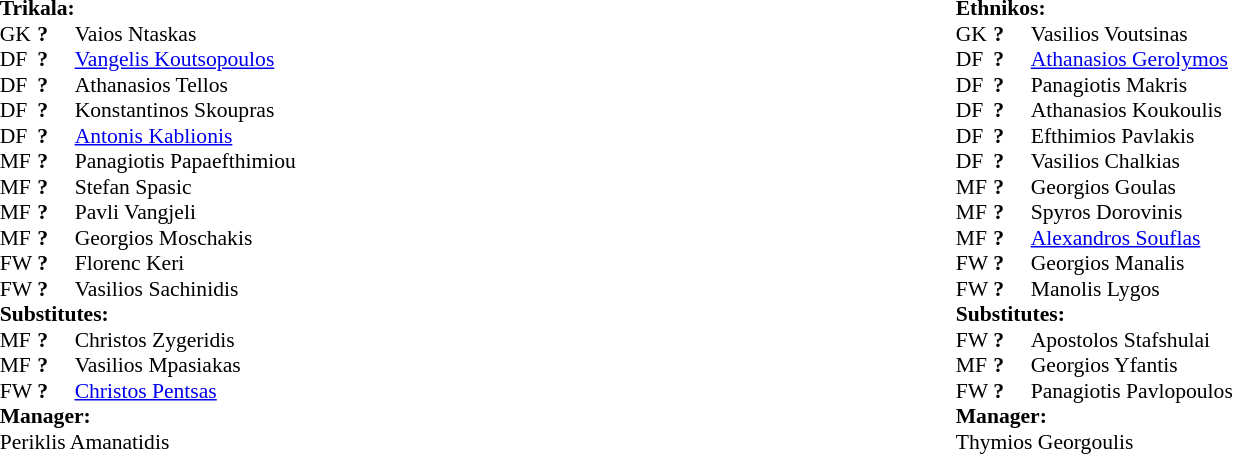<table width="100%">
<tr>
<td valign="top" width="50%"><br><table style="font-size: 90%" cellspacing="0" cellpadding="0" align="center">
<tr>
<td colspan="4"><strong>Trikala:</strong></td>
</tr>
<tr>
<th width="25"></th>
<th width="25"></th>
</tr>
<tr>
<td>GK</td>
<td><strong>?</strong></td>
<td> Vaios Ntaskas</td>
</tr>
<tr>
<td>DF</td>
<td><strong>?</strong></td>
<td> <a href='#'>Vangelis Koutsopoulos</a></td>
<td></td>
</tr>
<tr>
<td>DF</td>
<td><strong>?</strong></td>
<td> Athanasios Tellos</td>
</tr>
<tr>
<td>DF</td>
<td><strong>?</strong></td>
<td> Konstantinos Skoupras</td>
<td></td>
</tr>
<tr>
<td>DF</td>
<td><strong>?</strong></td>
<td> <a href='#'>Antonis Kablionis</a></td>
<td></td>
</tr>
<tr>
<td>MF</td>
<td><strong>?</strong></td>
<td> Panagiotis Papaefthimiou</td>
</tr>
<tr>
<td>MF</td>
<td><strong>?</strong></td>
<td> Stefan Spasic</td>
</tr>
<tr>
<td>MF</td>
<td><strong>?</strong></td>
<td> Pavli Vangjeli</td>
</tr>
<tr>
<td>MF</td>
<td><strong>?</strong></td>
<td> Georgios Moschakis</td>
<td></td>
</tr>
<tr>
<td>FW</td>
<td><strong>?</strong></td>
<td> Florenc Keri</td>
</tr>
<tr>
<td>FW</td>
<td><strong>?</strong></td>
<td> Vasilios Sachinidis</td>
<td></td>
</tr>
<tr>
<td colspan=4><strong>Substitutes:</strong></td>
</tr>
<tr>
<td>MF</td>
<td><strong>?</strong></td>
<td> Christos Zygeridis</td>
<td></td>
</tr>
<tr>
<td>MF</td>
<td><strong>?</strong></td>
<td> Vasilios Mpasiakas</td>
<td></td>
</tr>
<tr>
<td>FW</td>
<td><strong>?</strong></td>
<td> <a href='#'>Christos Pentsas</a></td>
<td></td>
</tr>
<tr>
<td colspan=4><strong>Manager:</strong></td>
</tr>
<tr>
<td colspan="4"> Periklis Amanatidis</td>
</tr>
</table>
</td>
<td valign="top" width="50%"><br><table style="font-size: 90%" cellspacing="0" cellpadding="0" align="center">
<tr>
<td colspan="4"><strong>Ethnikos:</strong></td>
</tr>
<tr>
<th width="25"></th>
<th width="25"></th>
</tr>
<tr>
<td>GK</td>
<td><strong>?</strong></td>
<td> Vasilios Voutsinas</td>
</tr>
<tr>
<td>DF</td>
<td><strong>?</strong></td>
<td> <a href='#'>Athanasios Gerolymos</a></td>
</tr>
<tr>
<td>DF</td>
<td><strong>?</strong></td>
<td> Panagiotis Makris</td>
</tr>
<tr>
<td>DF</td>
<td><strong>?</strong></td>
<td> Athanasios Koukoulis</td>
</tr>
<tr>
<td>DF</td>
<td><strong>?</strong></td>
<td> Efthimios Pavlakis</td>
</tr>
<tr>
<td>DF</td>
<td><strong>?</strong></td>
<td> Vasilios Chalkias</td>
<td></td>
<td></td>
</tr>
<tr>
<td>MF</td>
<td><strong>?</strong></td>
<td> Georgios Goulas</td>
<td></td>
</tr>
<tr>
<td>MF</td>
<td><strong>?</strong></td>
<td> Spyros Dorovinis</td>
</tr>
<tr>
<td>MF</td>
<td><strong>?</strong></td>
<td> <a href='#'>Alexandros Souflas</a></td>
</tr>
<tr>
<td>FW</td>
<td><strong>?</strong></td>
<td> Georgios Manalis</td>
<td></td>
</tr>
<tr>
<td>FW</td>
<td><strong>?</strong></td>
<td> Manolis Lygos</td>
<td></td>
</tr>
<tr>
<td colspan=4><strong>Substitutes:</strong></td>
</tr>
<tr>
<td>FW</td>
<td><strong>?</strong></td>
<td> Apostolos Stafshulai</td>
<td></td>
</tr>
<tr>
<td>MF</td>
<td><strong>?</strong></td>
<td> Georgios Yfantis</td>
<td></td>
</tr>
<tr>
<td>FW</td>
<td><strong>?</strong></td>
<td> Panagiotis Pavlopoulos</td>
<td></td>
<td></td>
</tr>
<tr>
<td colspan=4><strong>Manager:</strong></td>
</tr>
<tr>
<td colspan="4"> Thymios Georgoulis</td>
</tr>
</table>
</td>
</tr>
</table>
